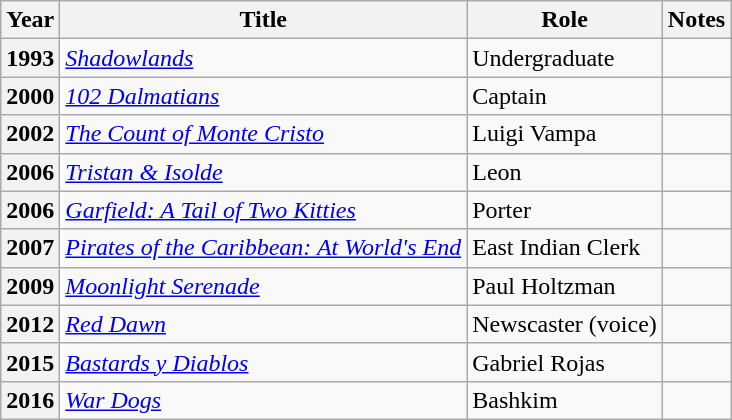<table class = "wikitable sortable plainrowheaders">
<tr>
<th scope="col">Year</th>
<th scope="col">Title</th>
<th scope="col">Role</th>
<th scope="col">Notes</th>
</tr>
<tr>
<th scope="row">1993</th>
<td><em><a href='#'>Shadowlands</a></em></td>
<td>Undergraduate</td>
<td></td>
</tr>
<tr>
<th scope="row">2000</th>
<td><em><a href='#'>102 Dalmatians</a></em></td>
<td>Captain</td>
<td></td>
</tr>
<tr>
<th scope="row">2002</th>
<td><em><a href='#'>The Count of Monte Cristo</a></em></td>
<td>Luigi Vampa</td>
<td></td>
</tr>
<tr>
<th scope="row">2006</th>
<td><em><a href='#'>Tristan & Isolde</a></em></td>
<td>Leon</td>
<td></td>
</tr>
<tr>
<th scope="row">2006</th>
<td><em><a href='#'>Garfield: A Tail of Two Kitties</a></em></td>
<td>Porter</td>
<td></td>
</tr>
<tr>
<th scope="row">2007</th>
<td><em><a href='#'>Pirates of the Caribbean: At World's End</a></em></td>
<td>East Indian Clerk</td>
<td></td>
</tr>
<tr>
<th scope="row">2009</th>
<td><em><a href='#'>Moonlight Serenade</a></em></td>
<td>Paul Holtzman</td>
<td></td>
</tr>
<tr>
<th scope="row">2012</th>
<td><em><a href='#'>Red Dawn</a></em></td>
<td>Newscaster (voice)</td>
<td></td>
</tr>
<tr>
<th scope="row">2015</th>
<td><em><a href='#'>Bastards y Diablos</a></em></td>
<td>Gabriel Rojas</td>
<td></td>
</tr>
<tr>
<th scope="row">2016</th>
<td><em><a href='#'>War Dogs</a></em></td>
<td>Bashkim</td>
<td></td>
</tr>
</table>
